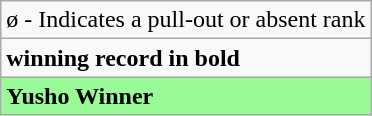<table class="wikitable">
<tr>
<td>ø - Indicates a pull-out or absent rank</td>
</tr>
<tr>
<td><strong>winning record in bold</strong></td>
</tr>
<tr>
<td style="background: PaleGreen;"><strong>Yusho Winner</strong></td>
</tr>
</table>
